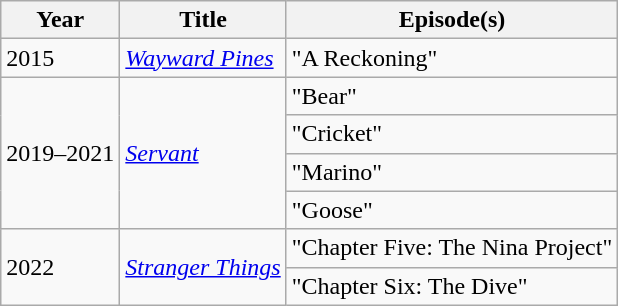<table class="wikitable">
<tr>
<th scope="col">Year</th>
<th scope="col">Title</th>
<th scope="col">Episode(s)</th>
</tr>
<tr>
<td>2015</td>
<td><em><a href='#'>Wayward Pines</a></em></td>
<td>"A Reckoning"</td>
</tr>
<tr>
<td rowspan=4>2019–2021</td>
<td rowspan=4><em><a href='#'>Servant</a></em></td>
<td>"Bear"</td>
</tr>
<tr>
<td>"Cricket"</td>
</tr>
<tr>
<td>"Marino"</td>
</tr>
<tr>
<td>"Goose"</td>
</tr>
<tr>
<td rowspan=2>2022</td>
<td rowspan=2><em><a href='#'>Stranger Things</a></em></td>
<td>"Chapter Five: The Nina Project"</td>
</tr>
<tr>
<td>"Chapter Six: The Dive"</td>
</tr>
</table>
